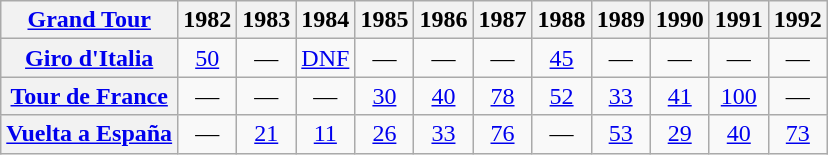<table class="wikitable plainrowheaders">
<tr>
<th scope="col"><a href='#'>Grand Tour</a></th>
<th scope="col">1982</th>
<th scope="col">1983</th>
<th scope="col">1984</th>
<th scope="col">1985</th>
<th scope="col">1986</th>
<th scope="col">1987</th>
<th scope="col">1988</th>
<th scope="col">1989</th>
<th scope="col">1990</th>
<th scope="col">1991</th>
<th scope="col">1992</th>
</tr>
<tr style="text-align:center;">
<th scope="row"> <a href='#'>Giro d'Italia</a></th>
<td><a href='#'>50</a></td>
<td>—</td>
<td><a href='#'>DNF</a></td>
<td>—</td>
<td>—</td>
<td>—</td>
<td><a href='#'>45</a></td>
<td>—</td>
<td>—</td>
<td>—</td>
<td>—</td>
</tr>
<tr style="text-align:center;">
<th scope="row"> <a href='#'>Tour de France</a></th>
<td>—</td>
<td>—</td>
<td>—</td>
<td><a href='#'>30</a></td>
<td><a href='#'>40</a></td>
<td><a href='#'>78</a></td>
<td><a href='#'>52</a></td>
<td><a href='#'>33</a></td>
<td><a href='#'>41</a></td>
<td><a href='#'>100</a></td>
<td>—</td>
</tr>
<tr style="text-align:center;">
<th scope="row"> <a href='#'>Vuelta a España</a></th>
<td>—</td>
<td><a href='#'>21</a></td>
<td><a href='#'>11</a></td>
<td><a href='#'>26</a></td>
<td><a href='#'>33</a></td>
<td><a href='#'>76</a></td>
<td>—</td>
<td><a href='#'>53</a></td>
<td><a href='#'>29</a></td>
<td><a href='#'>40</a></td>
<td><a href='#'>73</a></td>
</tr>
</table>
